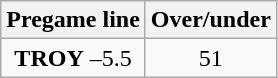<table class="wikitable">
<tr align="center">
<th style=>Pregame line</th>
<th style=>Over/under</th>
</tr>
<tr align="center">
<td><strong>TROY</strong> –5.5</td>
<td>51</td>
</tr>
</table>
